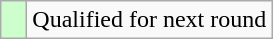<table class="wikitable">
<tr>
<td style="width:10px; background:#cfc"></td>
<td>Qualified for next round</td>
</tr>
</table>
